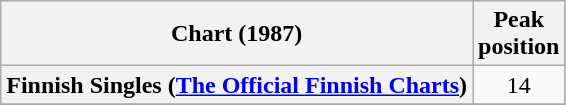<table class="wikitable sortable plainrowheaders" style="text-align:center">
<tr>
<th>Chart (1987)</th>
<th>Peak<br>position</th>
</tr>
<tr>
<th scope="row">Finnish Singles (<a href='#'>The Official Finnish Charts</a>)</th>
<td align="center">14</td>
</tr>
<tr>
</tr>
</table>
